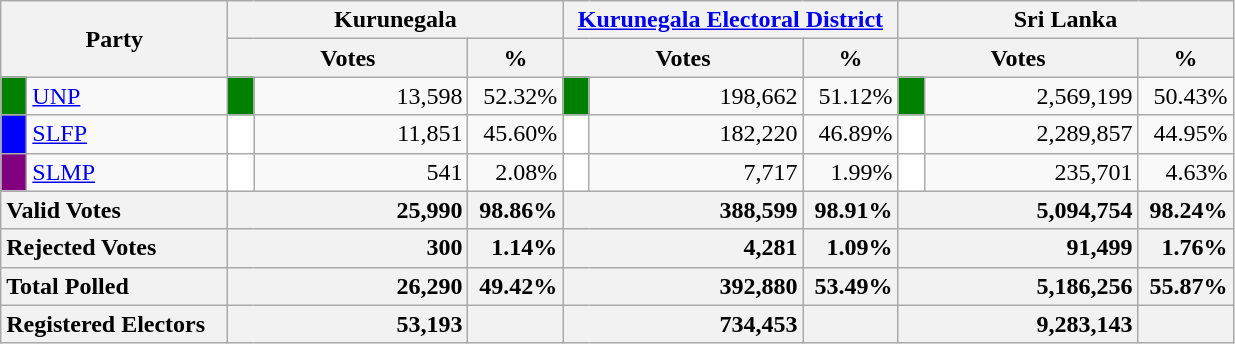<table class="wikitable">
<tr>
<th colspan="2" width="144px"rowspan="2">Party</th>
<th colspan="3" width="216px">Kurunegala</th>
<th colspan="3" width="216px"><a href='#'>Kurunegala Electoral District</a></th>
<th colspan="3" width="216px">Sri Lanka</th>
</tr>
<tr>
<th colspan="2" width="144px">Votes</th>
<th>%</th>
<th colspan="2" width="144px">Votes</th>
<th>%</th>
<th colspan="2" width="144px">Votes</th>
<th>%</th>
</tr>
<tr>
<td style="background-color:green;" width="10px"></td>
<td style="text-align:left;"><a href='#'>UNP</a></td>
<td style="background-color:green;" width="10px"></td>
<td style="text-align:right;">13,598</td>
<td style="text-align:right;">52.32%</td>
<td style="background-color:green;" width="10px"></td>
<td style="text-align:right;">198,662</td>
<td style="text-align:right;">51.12%</td>
<td style="background-color:green;" width="10px"></td>
<td style="text-align:right;">2,569,199</td>
<td style="text-align:right;">50.43%</td>
</tr>
<tr>
<td style="background-color:blue;" width="10px"></td>
<td style="text-align:left;"><a href='#'>SLFP</a></td>
<td style="background-color:white;" width="10px"></td>
<td style="text-align:right;">11,851</td>
<td style="text-align:right;">45.60%</td>
<td style="background-color:white;" width="10px"></td>
<td style="text-align:right;">182,220</td>
<td style="text-align:right;">46.89%</td>
<td style="background-color:white;" width="10px"></td>
<td style="text-align:right;">2,289,857</td>
<td style="text-align:right;">44.95%</td>
</tr>
<tr>
<td style="background-color:purple;" width="10px"></td>
<td style="text-align:left;"><a href='#'>SLMP</a></td>
<td style="background-color:white;" width="10px"></td>
<td style="text-align:right;">541</td>
<td style="text-align:right;">2.08%</td>
<td style="background-color:white;" width="10px"></td>
<td style="text-align:right;">7,717</td>
<td style="text-align:right;">1.99%</td>
<td style="background-color:white;" width="10px"></td>
<td style="text-align:right;">235,701</td>
<td style="text-align:right;">4.63%</td>
</tr>
<tr>
<th colspan="2" width="144px"style="text-align:left;">Valid Votes</th>
<th style="text-align:right;"colspan="2" width="144px">25,990</th>
<th style="text-align:right;">98.86%</th>
<th style="text-align:right;"colspan="2" width="144px">388,599</th>
<th style="text-align:right;">98.91%</th>
<th style="text-align:right;"colspan="2" width="144px">5,094,754</th>
<th style="text-align:right;">98.24%</th>
</tr>
<tr>
<th colspan="2" width="144px"style="text-align:left;">Rejected Votes</th>
<th style="text-align:right;"colspan="2" width="144px">300</th>
<th style="text-align:right;">1.14%</th>
<th style="text-align:right;"colspan="2" width="144px">4,281</th>
<th style="text-align:right;">1.09%</th>
<th style="text-align:right;"colspan="2" width="144px">91,499</th>
<th style="text-align:right;">1.76%</th>
</tr>
<tr>
<th colspan="2" width="144px"style="text-align:left;">Total Polled</th>
<th style="text-align:right;"colspan="2" width="144px">26,290</th>
<th style="text-align:right;">49.42%</th>
<th style="text-align:right;"colspan="2" width="144px">392,880</th>
<th style="text-align:right;">53.49%</th>
<th style="text-align:right;"colspan="2" width="144px">5,186,256</th>
<th style="text-align:right;">55.87%</th>
</tr>
<tr>
<th colspan="2" width="144px"style="text-align:left;">Registered Electors</th>
<th style="text-align:right;"colspan="2" width="144px">53,193</th>
<th></th>
<th style="text-align:right;"colspan="2" width="144px">734,453</th>
<th></th>
<th style="text-align:right;"colspan="2" width="144px">9,283,143</th>
<th></th>
</tr>
</table>
